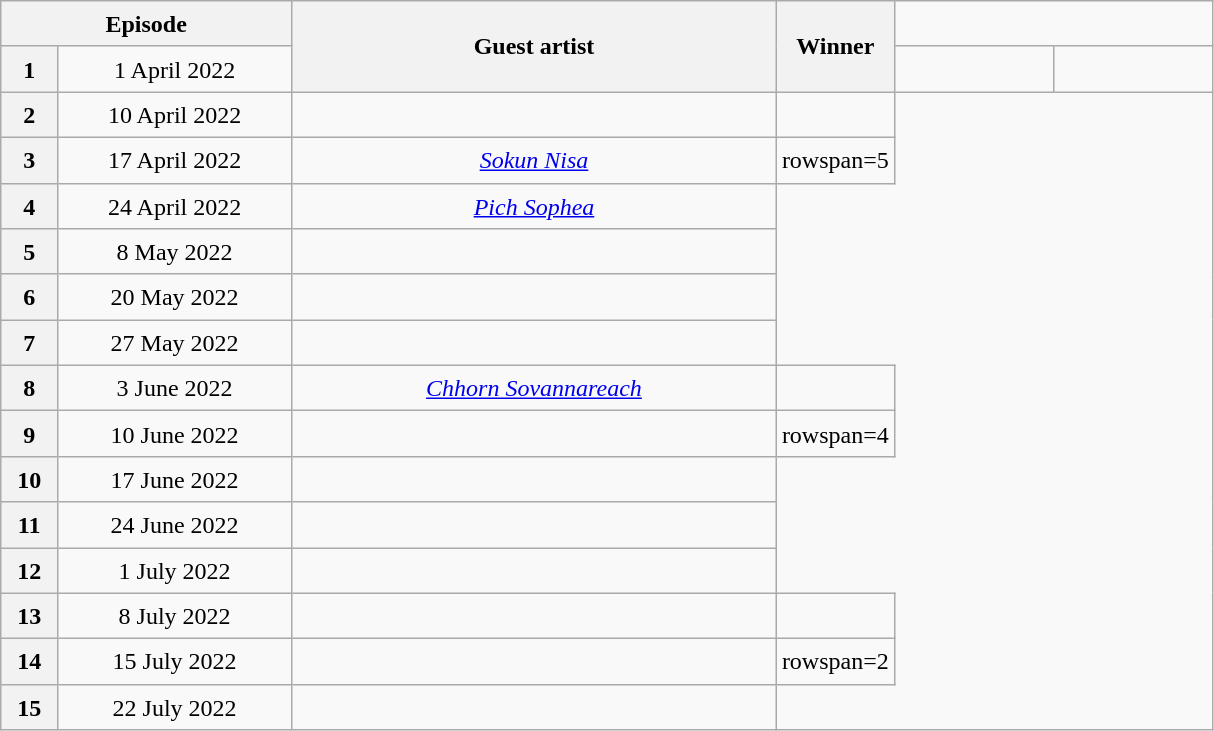<table class="wikitable plainrowheaders mw-collapsible" style="text-align:center; line-height:23px; width:64%;">
<tr>
<th colspan="2" width="24%">Episode</th>
<th rowspan="2" width="40%">Guest artist</th>
<th rowspan="2" width="1%">Winner</th>
</tr>
<tr>
<th>1</th>
<td>1 April 2022</td>
<td></td>
<td></td>
</tr>
<tr>
<th>2</th>
<td>10 April 2022</td>
<td></td>
<td></td>
</tr>
<tr>
<th>3</th>
<td>17 April 2022</td>
<td><em><a href='#'>Sokun Nisa</a></em></td>
<td>rowspan=5 </td>
</tr>
<tr>
<th>4</th>
<td>24 April 2022</td>
<td><em><a href='#'>Pich Sophea</a></em></td>
</tr>
<tr>
<th>5</th>
<td>8 May 2022</td>
<td></td>
</tr>
<tr>
<th>6</th>
<td>20 May 2022</td>
<td><em></em></td>
</tr>
<tr>
<th>7</th>
<td>27 May 2022</td>
<td><em></em></td>
</tr>
<tr>
<th>8</th>
<td>3 June 2022</td>
<td><em><a href='#'>Chhorn Sovannareach</a></em></td>
<td></td>
</tr>
<tr>
<th>9</th>
<td>10 June 2022</td>
<td></td>
<td>rowspan=4 </td>
</tr>
<tr>
<th>10</th>
<td>17 June 2022</td>
<td><em></em></td>
</tr>
<tr>
<th>11</th>
<td>24 June 2022</td>
<td><em></em></td>
</tr>
<tr>
<th>12</th>
<td>1 July 2022</td>
<td><em></em></td>
</tr>
<tr>
<th>13</th>
<td>8 July 2022</td>
<td></td>
<td></td>
</tr>
<tr>
<th>14</th>
<td>15 July 2022</td>
<td></td>
<td>rowspan=2 </td>
</tr>
<tr>
<th>15</th>
<td>22 July 2022</td>
<td></td>
</tr>
</table>
